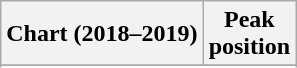<table class="wikitable sortable plainrowheaders">
<tr>
<th>Chart (2018–2019)</th>
<th>Peak<br>position</th>
</tr>
<tr>
</tr>
<tr>
</tr>
<tr>
</tr>
<tr>
</tr>
<tr>
</tr>
</table>
